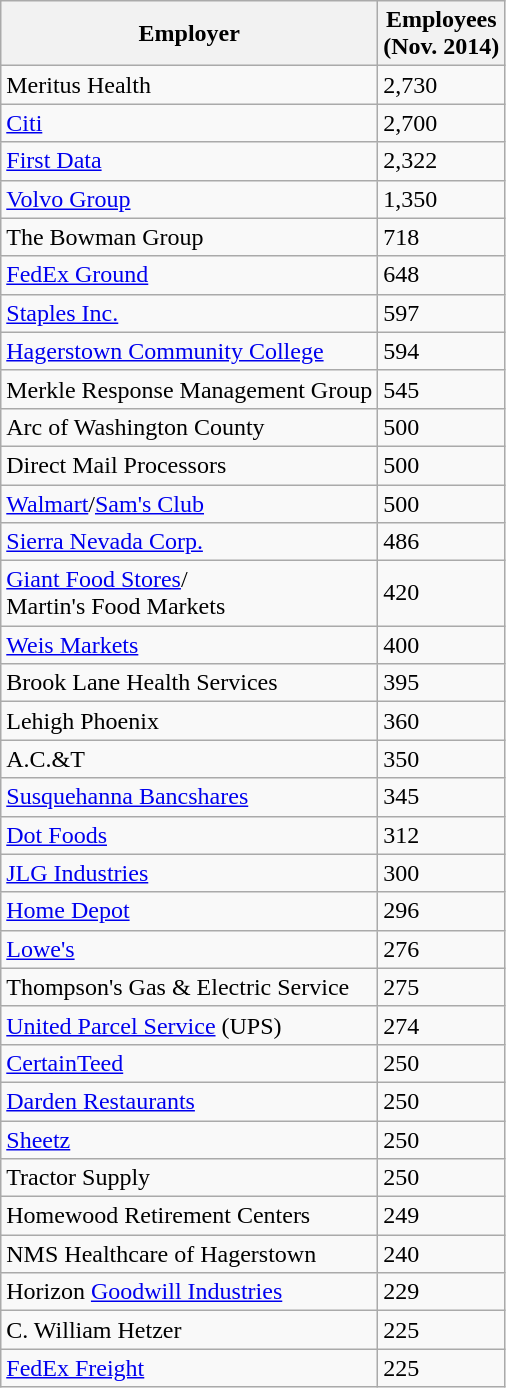<table class="wikitable">
<tr>
<th>Employer</th>
<th>Employees<br>(Nov. 2014)</th>
</tr>
<tr>
<td>Meritus Health</td>
<td>2,730</td>
</tr>
<tr>
<td><a href='#'>Citi</a></td>
<td>2,700</td>
</tr>
<tr>
<td><a href='#'>First Data</a></td>
<td>2,322</td>
</tr>
<tr>
<td><a href='#'>Volvo Group</a></td>
<td>1,350</td>
</tr>
<tr>
<td>The Bowman Group</td>
<td>718</td>
</tr>
<tr>
<td><a href='#'>FedEx Ground</a></td>
<td>648</td>
</tr>
<tr>
<td><a href='#'>Staples Inc.</a></td>
<td>597</td>
</tr>
<tr>
<td><a href='#'>Hagerstown Community College</a></td>
<td>594</td>
</tr>
<tr>
<td>Merkle Response Management Group</td>
<td>545</td>
</tr>
<tr>
<td>Arc of Washington County</td>
<td>500</td>
</tr>
<tr>
<td>Direct Mail Processors</td>
<td>500</td>
</tr>
<tr>
<td><a href='#'>Walmart</a>/<a href='#'>Sam's Club</a></td>
<td>500</td>
</tr>
<tr>
<td><a href='#'>Sierra Nevada Corp.</a></td>
<td>486</td>
</tr>
<tr>
<td><a href='#'>Giant Food Stores</a>/<br>Martin's Food Markets</td>
<td>420</td>
</tr>
<tr>
<td><a href='#'>Weis Markets</a></td>
<td>400</td>
</tr>
<tr>
<td>Brook Lane Health Services</td>
<td>395</td>
</tr>
<tr>
<td>Lehigh Phoenix</td>
<td>360</td>
</tr>
<tr>
<td>A.C.&T</td>
<td>350</td>
</tr>
<tr>
<td><a href='#'>Susquehanna Bancshares</a></td>
<td>345</td>
</tr>
<tr>
<td><a href='#'>Dot Foods</a></td>
<td>312</td>
</tr>
<tr>
<td><a href='#'>JLG Industries</a></td>
<td>300</td>
</tr>
<tr>
<td><a href='#'>Home Depot</a></td>
<td>296</td>
</tr>
<tr>
<td><a href='#'>Lowe's</a></td>
<td>276</td>
</tr>
<tr>
<td>Thompson's Gas & Electric Service</td>
<td>275</td>
</tr>
<tr>
<td><a href='#'>United Parcel Service</a> (UPS)</td>
<td>274</td>
</tr>
<tr>
<td><a href='#'>CertainTeed</a></td>
<td>250</td>
</tr>
<tr>
<td><a href='#'>Darden Restaurants</a></td>
<td>250</td>
</tr>
<tr>
<td><a href='#'>Sheetz</a></td>
<td>250</td>
</tr>
<tr>
<td>Tractor Supply</td>
<td>250</td>
</tr>
<tr>
<td>Homewood Retirement Centers</td>
<td>249</td>
</tr>
<tr>
<td>NMS Healthcare of Hagerstown</td>
<td>240</td>
</tr>
<tr>
<td>Horizon <a href='#'>Goodwill Industries</a></td>
<td>229</td>
</tr>
<tr>
<td>C. William Hetzer</td>
<td>225</td>
</tr>
<tr>
<td><a href='#'>FedEx Freight</a></td>
<td>225</td>
</tr>
</table>
